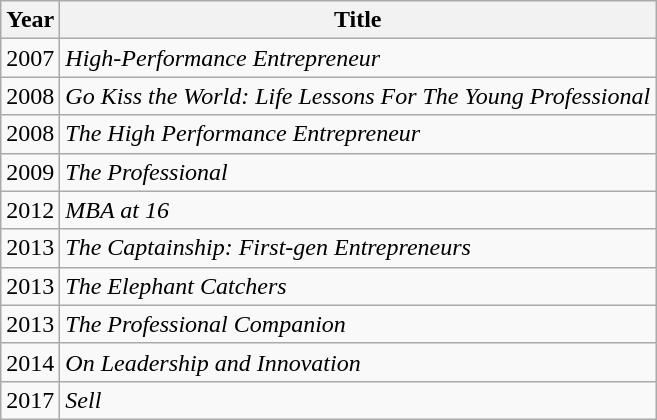<table class="wikitable">
<tr>
<th>Year</th>
<th>Title</th>
</tr>
<tr>
<td>2007</td>
<td><em>High-Performance Entrepreneur</em></td>
</tr>
<tr>
<td>2008</td>
<td><em>Go Kiss the World: Life Lessons For The Young Professional</em></td>
</tr>
<tr>
<td>2008</td>
<td><em>The High Performance Entrepreneur</em></td>
</tr>
<tr>
<td>2009</td>
<td><em>The Professional</em></td>
</tr>
<tr>
<td>2012</td>
<td><em>MBA at 16</em></td>
</tr>
<tr>
<td>2013</td>
<td><em>The Captainship: First-gen Entrepreneurs</em></td>
</tr>
<tr>
<td>2013</td>
<td><em>The Elephant Catchers</em></td>
</tr>
<tr>
<td>2013</td>
<td><em>The Professional Companion</em></td>
</tr>
<tr>
<td>2014</td>
<td><em>On Leadership and Innovation</em></td>
</tr>
<tr>
<td>2017</td>
<td><em>Sell</em></td>
</tr>
</table>
